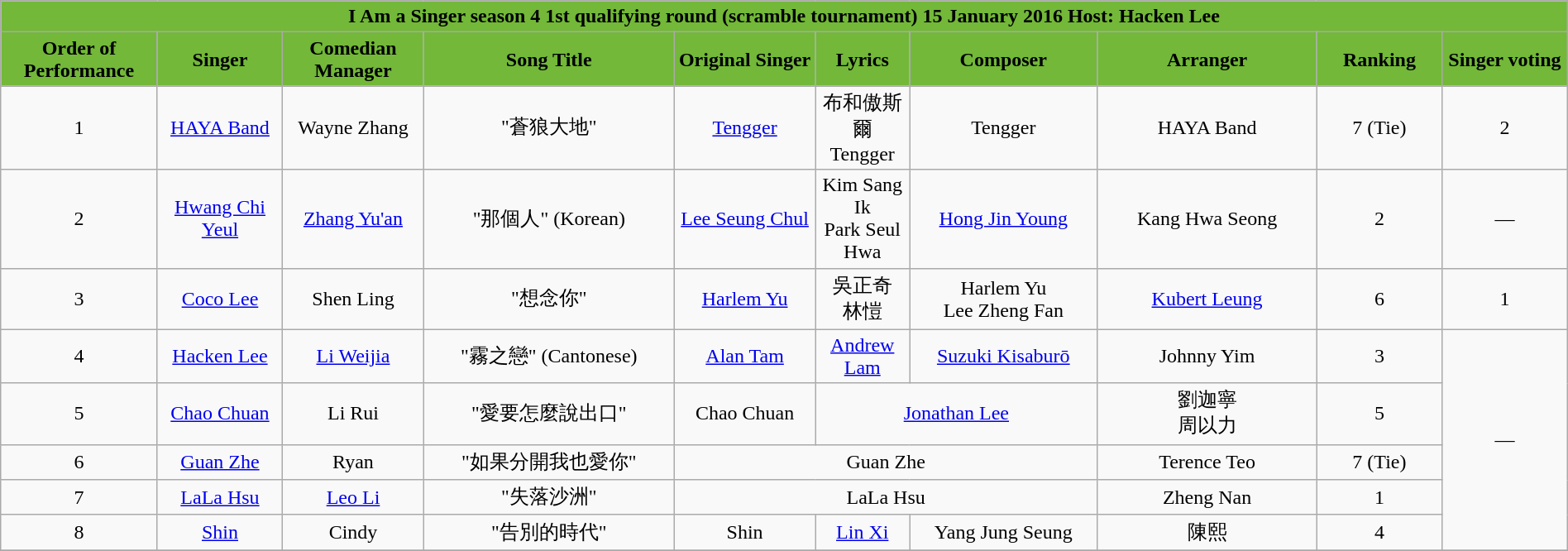<table class="wikitable sortable mw-collapsible" width="100%" style="text-align:center">
<tr align=center style="background:#73B839">
<td colspan="10"><div><strong>I Am a Singer season 4 1st qualifying round (scramble tournament) 15 January 2016 Host: Hacken Lee</strong></div></td>
</tr>
<tr align=center style="background:#73B839">
<td style="width:10%"><strong>Order of Performance</strong></td>
<td style="width:8%"><strong>Singer</strong></td>
<td style="width:9%"><strong>Comedian Manager</strong></td>
<td style="width:16%"><strong>Song Title</strong></td>
<td style="width:9%"><strong>Original Singer</strong></td>
<td style=width:10%"><strong>Lyrics</strong></td>
<td style="width:12%"><strong>Composer</strong></td>
<td style="width:14%"><strong>Arranger</strong></td>
<td style="width:8%"><strong>Ranking</strong></td>
<td style="width:8%"><strong>Singer voting</strong></td>
</tr>
<tr>
<td>1</td>
<td><a href='#'>HAYA Band</a></td>
<td>Wayne Zhang</td>
<td>"蒼狼大地"</td>
<td><a href='#'>Tengger</a></td>
<td>布和傲斯爾<br>Tengger</td>
<td>Tengger</td>
<td>HAYA Band</td>
<td>7 (Tie)</td>
<td>2</td>
</tr>
<tr>
<td>2</td>
<td><a href='#'>Hwang Chi Yeul</a></td>
<td><a href='#'>Zhang Yu'an</a></td>
<td>"那個人" (Korean)</td>
<td><a href='#'>Lee Seung Chul</a></td>
<td>Kim Sang Ik<br>Park Seul Hwa</td>
<td><a href='#'>Hong Jin Young</a></td>
<td>Kang Hwa Seong</td>
<td>2</td>
<td>—</td>
</tr>
<tr>
<td>3</td>
<td><a href='#'>Coco Lee</a></td>
<td>Shen Ling</td>
<td>"想念你"</td>
<td><a href='#'>Harlem Yu</a></td>
<td>吳正奇<br>林愷</td>
<td>Harlem Yu<br>Lee Zheng Fan</td>
<td><a href='#'>Kubert Leung</a></td>
<td>6</td>
<td>1</td>
</tr>
<tr>
<td>4</td>
<td><a href='#'>Hacken Lee</a></td>
<td><a href='#'>Li Weijia</a></td>
<td>"霧之戀" (Cantonese)</td>
<td><a href='#'>Alan Tam</a></td>
<td><a href='#'>Andrew Lam</a></td>
<td><a href='#'>Suzuki Kisaburō</a></td>
<td>Johnny Yim </td>
<td>3</td>
<td rowspan="5">—</td>
</tr>
<tr>
<td>5</td>
<td><a href='#'>Chao Chuan</a></td>
<td>Li Rui</td>
<td>"愛要怎麼說出口"</td>
<td>Chao Chuan</td>
<td colspan=2><a href='#'>Jonathan Lee</a></td>
<td>劉迦寧<br>周以力</td>
<td>5</td>
</tr>
<tr>
<td>6</td>
<td><a href='#'>Guan Zhe</a></td>
<td>Ryan</td>
<td>"如果分開我也愛你"</td>
<td colspan=3>Guan Zhe</td>
<td>Terence Teo</td>
<td>7 (Tie)</td>
</tr>
<tr>
<td>7</td>
<td><a href='#'>LaLa Hsu</a></td>
<td><a href='#'>Leo Li</a></td>
<td>"失落沙洲"</td>
<td colspan=3>LaLa Hsu</td>
<td>Zheng Nan</td>
<td>1</td>
</tr>
<tr>
<td>8</td>
<td><a href='#'>Shin</a></td>
<td>Cindy</td>
<td>"告別的時代"</td>
<td>Shin</td>
<td><a href='#'>Lin Xi</a></td>
<td>Yang Jung Seung</td>
<td>陳熙</td>
<td>4</td>
</tr>
<tr>
</tr>
</table>
